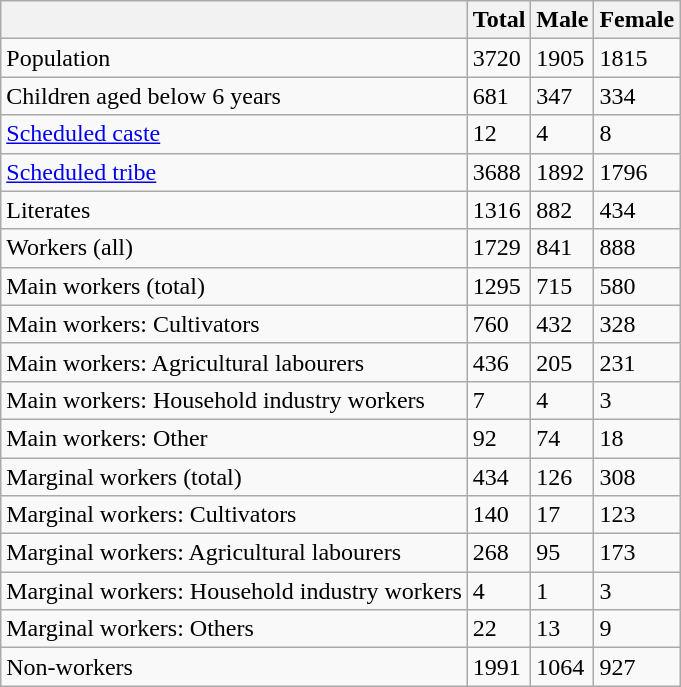<table class="wikitable sortable">
<tr>
<th></th>
<th>Total</th>
<th>Male</th>
<th>Female</th>
</tr>
<tr>
<td>Population</td>
<td>3720</td>
<td>1905</td>
<td>1815</td>
</tr>
<tr>
<td>Children aged below 6 years</td>
<td>681</td>
<td>347</td>
<td>334</td>
</tr>
<tr>
<td><a href='#'>Scheduled caste</a></td>
<td>12</td>
<td>4</td>
<td>8</td>
</tr>
<tr>
<td><a href='#'>Scheduled tribe</a></td>
<td>3688</td>
<td>1892</td>
<td>1796</td>
</tr>
<tr>
<td>Literates</td>
<td>1316</td>
<td>882</td>
<td>434</td>
</tr>
<tr>
<td>Workers (all)</td>
<td>1729</td>
<td>841</td>
<td>888</td>
</tr>
<tr>
<td>Main workers (total)</td>
<td>1295</td>
<td>715</td>
<td>580</td>
</tr>
<tr>
<td>Main workers: Cultivators</td>
<td>760</td>
<td>432</td>
<td>328</td>
</tr>
<tr>
<td>Main workers: Agricultural labourers</td>
<td>436</td>
<td>205</td>
<td>231</td>
</tr>
<tr>
<td>Main workers: Household industry workers</td>
<td>7</td>
<td>4</td>
<td>3</td>
</tr>
<tr>
<td>Main workers: Other</td>
<td>92</td>
<td>74</td>
<td>18</td>
</tr>
<tr>
<td>Marginal workers (total)</td>
<td>434</td>
<td>126</td>
<td>308</td>
</tr>
<tr>
<td>Marginal workers: Cultivators</td>
<td>140</td>
<td>17</td>
<td>123</td>
</tr>
<tr>
<td>Marginal workers: Agricultural labourers</td>
<td>268</td>
<td>95</td>
<td>173</td>
</tr>
<tr>
<td>Marginal workers: Household industry workers</td>
<td>4</td>
<td>1</td>
<td>3</td>
</tr>
<tr>
<td>Marginal workers: Others</td>
<td>22</td>
<td>13</td>
<td>9</td>
</tr>
<tr>
<td>Non-workers</td>
<td>1991</td>
<td>1064</td>
<td>927</td>
</tr>
</table>
